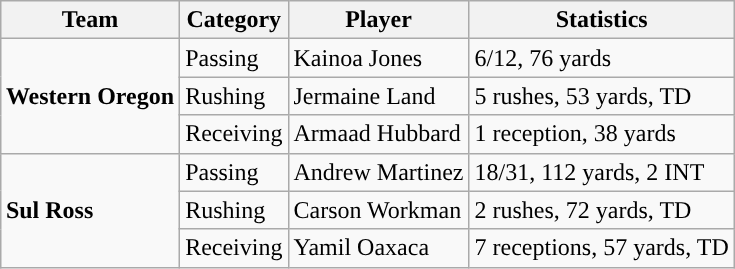<table class="wikitable" style="float: right;">
<tr>
<th>Team</th>
<th>Category</th>
<th>Player</th>
<th>Statistics</th>
</tr>
<tr>
<td rowspan=3><strong>Western Oregon</strong></td>
<td>Passing</td>
<td>Kainoa Jones</td>
<td>6/12, 76 yards</td>
</tr>
<tr>
<td>Rushing</td>
<td>Jermaine Land</td>
<td>5 rushes, 53 yards, TD</td>
</tr>
<tr>
<td>Receiving</td>
<td>Armaad Hubbard</td>
<td>1 reception, 38 yards</td>
</tr>
<tr>
<td rowspan=3><strong>Sul Ross</strong></td>
<td>Passing</td>
<td>Andrew Martinez</td>
<td>18/31, 112 yards, 2 INT</td>
</tr>
<tr>
<td>Rushing</td>
<td>Carson Workman</td>
<td>2 rushes, 72 yards, TD</td>
</tr>
<tr>
<td>Receiving</td>
<td>Yamil Oaxaca</td>
<td>7 receptions, 57 yards, TD</td>
</tr>
</table>
